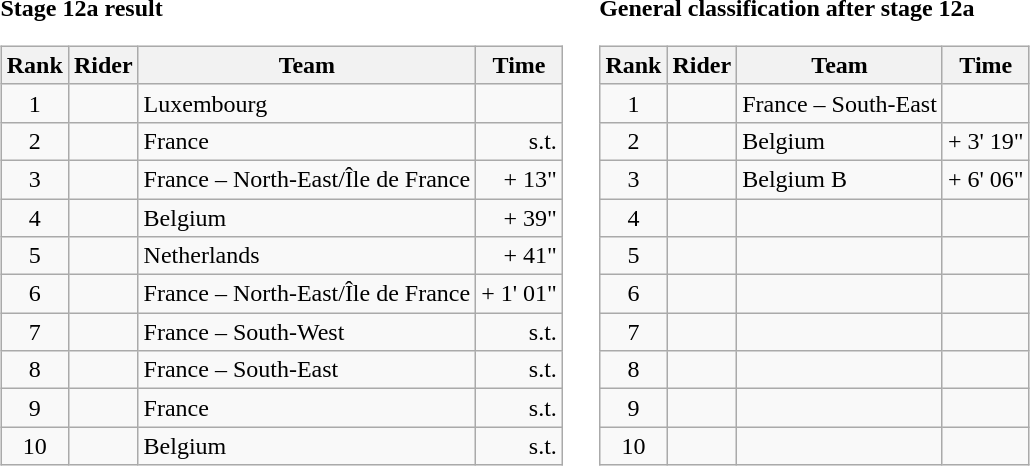<table>
<tr>
<td><strong>Stage 12a result</strong><br><table class="wikitable">
<tr>
<th scope="col">Rank</th>
<th scope="col">Rider</th>
<th scope="col">Team</th>
<th scope="col">Time</th>
</tr>
<tr>
<td style="text-align:center;">1</td>
<td></td>
<td>Luxembourg</td>
<td style="text-align:right;"></td>
</tr>
<tr>
<td style="text-align:center;">2</td>
<td></td>
<td>France</td>
<td style="text-align:right;">s.t.</td>
</tr>
<tr>
<td style="text-align:center;">3</td>
<td></td>
<td>France – North-East/Île de France</td>
<td style="text-align:right;">+ 13"</td>
</tr>
<tr>
<td style="text-align:center;">4</td>
<td></td>
<td>Belgium</td>
<td style="text-align:right;">+ 39"</td>
</tr>
<tr>
<td style="text-align:center;">5</td>
<td></td>
<td>Netherlands</td>
<td style="text-align:right;">+ 41"</td>
</tr>
<tr>
<td style="text-align:center;">6</td>
<td></td>
<td>France – North-East/Île de France</td>
<td style="text-align:right;">+ 1' 01"</td>
</tr>
<tr>
<td style="text-align:center;">7</td>
<td></td>
<td>France – South-West</td>
<td style="text-align:right;">s.t.</td>
</tr>
<tr>
<td style="text-align:center;">8</td>
<td></td>
<td>France – South-East</td>
<td style="text-align:right;">s.t.</td>
</tr>
<tr>
<td style="text-align:center;">9</td>
<td></td>
<td>France</td>
<td style="text-align:right;">s.t.</td>
</tr>
<tr>
<td style="text-align:center;">10</td>
<td></td>
<td>Belgium</td>
<td style="text-align:right;">s.t.</td>
</tr>
</table>
</td>
<td></td>
<td><strong>General classification after stage 12a</strong><br><table class="wikitable">
<tr>
<th scope="col">Rank</th>
<th scope="col">Rider</th>
<th scope="col">Team</th>
<th scope="col">Time</th>
</tr>
<tr>
<td style="text-align:center;">1</td>
<td></td>
<td>France – South-East</td>
<td style="text-align:right;"></td>
</tr>
<tr>
<td style="text-align:center;">2</td>
<td></td>
<td>Belgium</td>
<td style="text-align:right;">+ 3' 19"</td>
</tr>
<tr>
<td style="text-align:center;">3</td>
<td></td>
<td>Belgium B</td>
<td style="text-align:right;">+ 6' 06"</td>
</tr>
<tr>
<td style="text-align:center;">4</td>
<td></td>
<td></td>
<td></td>
</tr>
<tr>
<td style="text-align:center;">5</td>
<td></td>
<td></td>
<td></td>
</tr>
<tr>
<td style="text-align:center;">6</td>
<td></td>
<td></td>
<td></td>
</tr>
<tr>
<td style="text-align:center;">7</td>
<td></td>
<td></td>
<td></td>
</tr>
<tr>
<td style="text-align:center;">8</td>
<td></td>
<td></td>
<td></td>
</tr>
<tr>
<td style="text-align:center;">9</td>
<td></td>
<td></td>
<td></td>
</tr>
<tr>
<td style="text-align:center;">10</td>
<td></td>
<td></td>
<td></td>
</tr>
</table>
</td>
</tr>
</table>
